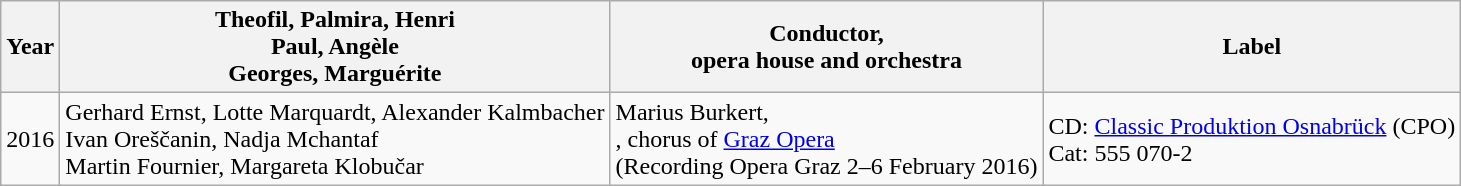<table class="wikitable sortable">
<tr>
<th>Year</th>
<th>Theofil, Palmira, Henri<br>Paul, Angèle<br>Georges, Marguérite</th>
<th>Conductor,<br>opera house and orchestra</th>
<th>Label</th>
</tr>
<tr>
<td>2016</td>
<td>Gerhard Ernst, Lotte Marquardt, Alexander Kalmbacher<br>Ivan Oreščanin, Nadja Mchantaf<br>Martin Fournier, Margareta Klobučar</td>
<td>Marius Burkert,<br>, chorus of <a href='#'>Graz Opera</a><br>(Recording Opera Graz 2–6 February 2016)</td>
<td>CD: <a href='#'>Classic Produktion Osnabrück</a> (CPO)<br>Cat: 555 070-2</td>
</tr>
</table>
